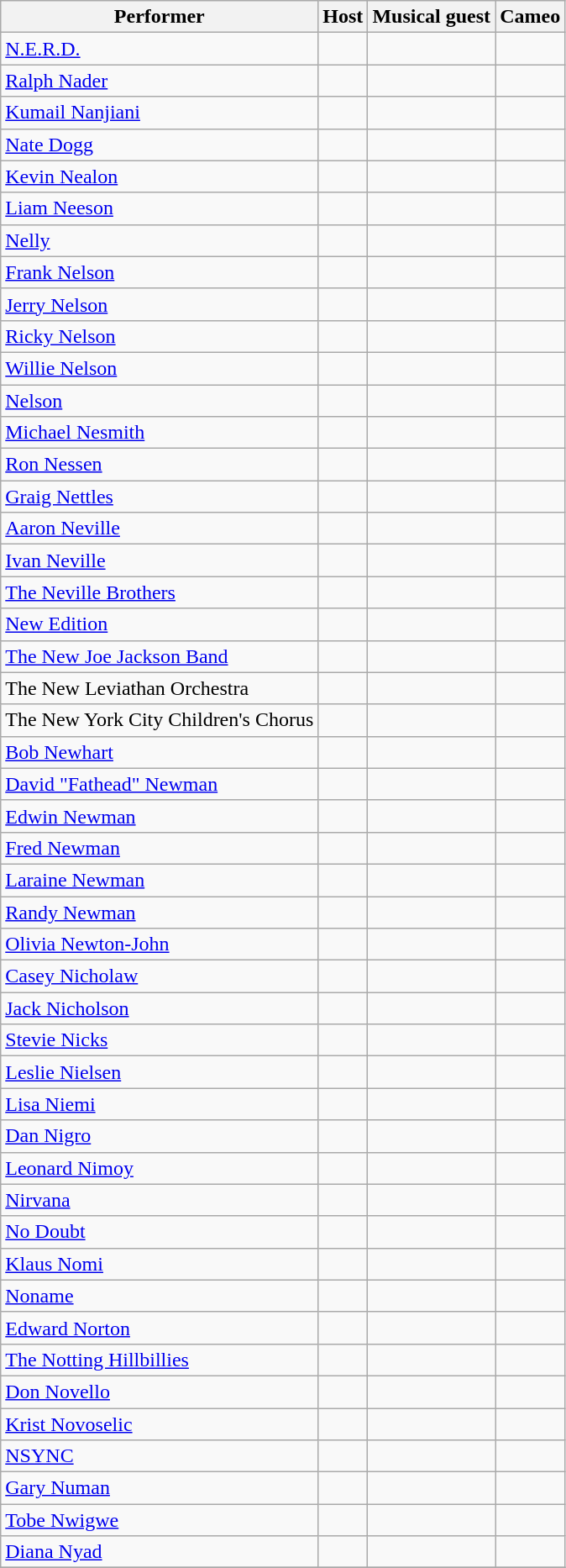<table class="wikitable sortable">
<tr>
<th>Performer</th>
<th>Host</th>
<th>Musical guest</th>
<th>Cameo</th>
</tr>
<tr>
<td><a href='#'>N.E.R.D.</a></td>
<td align="center"></td>
<td align="center"></td>
<td align="center"></td>
</tr>
<tr>
<td><a href='#'>Ralph Nader</a></td>
<td align="center"></td>
<td align="center"></td>
<td align="center"></td>
</tr>
<tr>
<td><a href='#'>Kumail Nanjiani</a></td>
<td align="center"></td>
<td align="center"></td>
<td align="center"></td>
</tr>
<tr>
<td><a href='#'>Nate Dogg</a></td>
<td align="center"></td>
<td align="center"></td>
<td align="center"></td>
</tr>
<tr>
<td><a href='#'>Kevin Nealon</a></td>
<td align="center"></td>
<td align="center"></td>
<td align="center"></td>
</tr>
<tr>
<td><a href='#'>Liam Neeson</a></td>
<td align="center"></td>
<td align="center"></td>
<td align="center"></td>
</tr>
<tr>
<td><a href='#'>Nelly</a></td>
<td align="center"></td>
<td align="center"></td>
<td align="center"></td>
</tr>
<tr>
<td><a href='#'>Frank Nelson</a></td>
<td align="center"></td>
<td align="center"></td>
<td align="center"></td>
</tr>
<tr>
<td><a href='#'>Jerry Nelson</a></td>
<td align="center"></td>
<td align="center"></td>
<td align="center"></td>
</tr>
<tr>
<td><a href='#'>Ricky Nelson</a></td>
<td align="center"></td>
<td align="center"></td>
<td align="center"></td>
</tr>
<tr>
<td><a href='#'>Willie Nelson</a></td>
<td align="center"></td>
<td align="center"></td>
<td align="center"></td>
</tr>
<tr>
<td><a href='#'>Nelson</a></td>
<td align="center"></td>
<td align="center"></td>
<td align="center"></td>
</tr>
<tr>
<td><a href='#'>Michael Nesmith</a></td>
<td align="center"></td>
<td align="center"></td>
<td align="center"></td>
</tr>
<tr>
<td><a href='#'>Ron Nessen</a></td>
<td align="center"></td>
<td align="center"></td>
<td align="center"></td>
</tr>
<tr>
<td><a href='#'>Graig Nettles</a></td>
<td align="center"></td>
<td align="center"></td>
<td align="center"></td>
</tr>
<tr>
<td><a href='#'>Aaron Neville</a></td>
<td align="center"></td>
<td align="center"></td>
<td align="center"></td>
</tr>
<tr>
<td><a href='#'>Ivan Neville</a></td>
<td align="center"></td>
<td align="center"></td>
<td align="center"></td>
</tr>
<tr>
<td><a href='#'>The Neville Brothers</a></td>
<td align="center"></td>
<td align="center"></td>
<td align="center"></td>
</tr>
<tr>
<td><a href='#'>New Edition</a></td>
<td align="center"></td>
<td align="center"></td>
<td align="center"></td>
</tr>
<tr>
<td><a href='#'>The New Joe Jackson Band</a></td>
<td align="center"></td>
<td align="center"></td>
<td align="center"></td>
</tr>
<tr>
<td>The New Leviathan Orchestra</td>
<td align="center"></td>
<td align="center"></td>
<td align="center"></td>
</tr>
<tr>
<td>The New York City Children's Chorus</td>
<td align="center"></td>
<td align="center"></td>
<td align="center"></td>
</tr>
<tr>
<td><a href='#'>Bob Newhart</a></td>
<td align="center"></td>
<td align="center"></td>
<td align="center"></td>
</tr>
<tr>
<td><a href='#'>David "Fathead" Newman</a></td>
<td align="center"></td>
<td align="center"></td>
<td align="center"></td>
</tr>
<tr>
<td><a href='#'>Edwin Newman</a></td>
<td align="center"></td>
<td align="center"></td>
<td align="center"></td>
</tr>
<tr>
<td><a href='#'>Fred Newman</a></td>
<td align="center"></td>
<td align="center"></td>
<td align="center"></td>
</tr>
<tr>
<td><a href='#'>Laraine Newman</a></td>
<td align="center"></td>
<td align="center"></td>
<td align="center"></td>
</tr>
<tr>
<td><a href='#'>Randy Newman</a></td>
<td align="center"></td>
<td align="center"></td>
<td align="center"></td>
</tr>
<tr>
<td><a href='#'>Olivia Newton-John</a></td>
<td align="center"></td>
<td align="center"></td>
<td align="center"></td>
</tr>
<tr>
<td><a href='#'>Casey Nicholaw</a></td>
<td align="center"></td>
<td align="center"></td>
<td align="center"></td>
</tr>
<tr>
<td><a href='#'>Jack Nicholson</a></td>
<td align="center"></td>
<td align="center"></td>
<td align="center"></td>
</tr>
<tr>
<td><a href='#'>Stevie Nicks</a></td>
<td align="center"></td>
<td align="center"></td>
<td align="center"></td>
</tr>
<tr>
<td><a href='#'>Leslie Nielsen</a></td>
<td align="center"></td>
<td align="center"></td>
<td align="center"></td>
</tr>
<tr>
<td><a href='#'>Lisa Niemi</a></td>
<td align="center"></td>
<td align="center"></td>
<td align="center"></td>
</tr>
<tr>
<td><a href='#'>Dan Nigro</a></td>
<td align="center"></td>
<td align="center"></td>
<td align="center"></td>
</tr>
<tr>
<td><a href='#'>Leonard Nimoy</a></td>
<td align="center"></td>
<td align="center"></td>
<td align="center"></td>
</tr>
<tr>
<td><a href='#'>Nirvana</a></td>
<td align="center"></td>
<td align="center"></td>
<td align="center"></td>
</tr>
<tr>
<td><a href='#'>No Doubt</a></td>
<td align="center"></td>
<td align="center"></td>
<td align="center"></td>
</tr>
<tr>
<td><a href='#'>Klaus Nomi</a></td>
<td align="center"></td>
<td align="center"></td>
<td align="center"></td>
</tr>
<tr>
<td><a href='#'>Noname</a></td>
<td align="center"></td>
<td align="center"></td>
<td align="center"></td>
</tr>
<tr>
<td><a href='#'>Edward Norton</a></td>
<td align="center"></td>
<td align="center"></td>
<td align="center"></td>
</tr>
<tr>
<td><a href='#'>The Notting Hillbillies</a></td>
<td align="center"></td>
<td align="center"></td>
<td align="center"></td>
</tr>
<tr>
<td><a href='#'>Don Novello</a></td>
<td align="center"></td>
<td align="center"></td>
<td align="center"></td>
</tr>
<tr>
<td><a href='#'>Krist Novoselic</a></td>
<td align="center"></td>
<td align="center"></td>
<td align="center"></td>
</tr>
<tr>
<td><a href='#'>NSYNC</a></td>
<td align="center"></td>
<td align="center"></td>
<td align="center"></td>
</tr>
<tr>
<td><a href='#'>Gary Numan</a></td>
<td align="center"></td>
<td align="center"></td>
<td align="center"></td>
</tr>
<tr>
<td><a href='#'>Tobe Nwigwe</a></td>
<td align="center"></td>
<td align="center"></td>
<td align="center"></td>
</tr>
<tr>
<td><a href='#'>Diana Nyad</a></td>
<td align="center"></td>
<td align="center"></td>
<td align="center"></td>
</tr>
<tr>
</tr>
</table>
